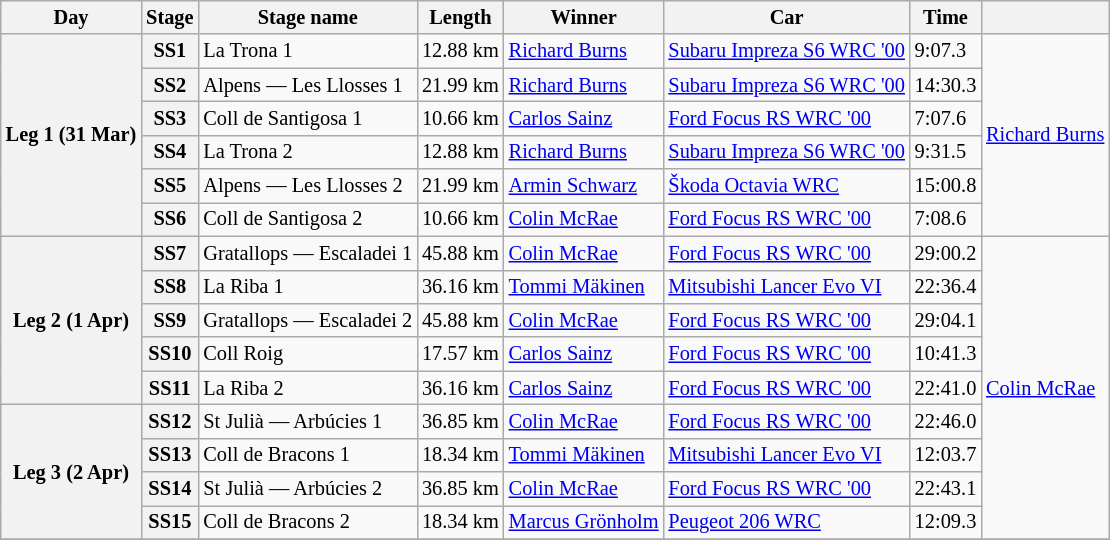<table class="wikitable" style="font-size: 85%;">
<tr>
<th>Day</th>
<th>Stage</th>
<th>Stage name</th>
<th>Length</th>
<th>Winner</th>
<th>Car</th>
<th>Time</th>
<th></th>
</tr>
<tr>
<th rowspan="6">Leg 1 (31 Mar)</th>
<th>SS1</th>
<td>La Trona 1</td>
<td align="center">12.88 km</td>
<td> <a href='#'>Richard Burns</a></td>
<td><a href='#'>Subaru Impreza S6 WRC '00</a></td>
<td>9:07.3</td>
<td rowspan="6"> <a href='#'>Richard Burns</a></td>
</tr>
<tr>
<th>SS2</th>
<td>Alpens — Les Llosses 1</td>
<td align="center">21.99 km</td>
<td> <a href='#'>Richard Burns</a></td>
<td><a href='#'>Subaru Impreza S6 WRC '00</a></td>
<td>14:30.3</td>
</tr>
<tr>
<th>SS3</th>
<td>Coll de Santigosa 1</td>
<td align="center">10.66 km</td>
<td> <a href='#'>Carlos Sainz</a></td>
<td><a href='#'>Ford Focus RS WRC '00</a></td>
<td>7:07.6</td>
</tr>
<tr>
<th>SS4</th>
<td>La Trona 2</td>
<td align="center">12.88 km</td>
<td> <a href='#'>Richard Burns</a></td>
<td><a href='#'>Subaru Impreza S6 WRC '00</a></td>
<td>9:31.5</td>
</tr>
<tr>
<th>SS5</th>
<td>Alpens — Les Llosses 2</td>
<td align="center">21.99 km</td>
<td> <a href='#'>Armin Schwarz</a></td>
<td><a href='#'>Škoda Octavia WRC</a></td>
<td>15:00.8</td>
</tr>
<tr>
<th>SS6</th>
<td>Coll de Santigosa 2</td>
<td align="center">10.66 km</td>
<td> <a href='#'>Colin McRae</a></td>
<td><a href='#'>Ford Focus RS WRC '00</a></td>
<td>7:08.6</td>
</tr>
<tr>
<th rowspan="5">Leg 2 (1 Apr)</th>
<th>SS7</th>
<td>Gratallops — Escaladei 1</td>
<td align="center">45.88 km</td>
<td> <a href='#'>Colin McRae</a></td>
<td><a href='#'>Ford Focus RS WRC '00</a></td>
<td>29:00.2</td>
<td rowspan="9"> <a href='#'>Colin McRae</a></td>
</tr>
<tr>
<th>SS8</th>
<td>La Riba 1</td>
<td align="center">36.16 km</td>
<td> <a href='#'>Tommi Mäkinen</a></td>
<td><a href='#'>Mitsubishi Lancer Evo VI</a></td>
<td>22:36.4</td>
</tr>
<tr>
<th>SS9</th>
<td>Gratallops — Escaladei 2</td>
<td align="center">45.88 km</td>
<td> <a href='#'>Colin McRae</a></td>
<td><a href='#'>Ford Focus RS WRC '00</a></td>
<td>29:04.1</td>
</tr>
<tr>
<th>SS10</th>
<td>Coll Roig</td>
<td align="center">17.57 km</td>
<td> <a href='#'>Carlos Sainz</a></td>
<td><a href='#'>Ford Focus RS WRC '00</a></td>
<td>10:41.3</td>
</tr>
<tr>
<th>SS11</th>
<td>La Riba 2</td>
<td align="center">36.16 km</td>
<td> <a href='#'>Carlos Sainz</a></td>
<td><a href='#'>Ford Focus RS WRC '00</a></td>
<td>22:41.0</td>
</tr>
<tr>
<th rowspan="4">Leg 3 (2 Apr)</th>
<th>SS12</th>
<td>St Julià — Arbúcies 1</td>
<td align="center">36.85 km</td>
<td> <a href='#'>Colin McRae</a></td>
<td><a href='#'>Ford Focus RS WRC '00</a></td>
<td>22:46.0</td>
</tr>
<tr>
<th>SS13</th>
<td>Coll de Bracons 1</td>
<td align="center">18.34 km</td>
<td> <a href='#'>Tommi Mäkinen</a></td>
<td><a href='#'>Mitsubishi Lancer Evo VI</a></td>
<td>12:03.7</td>
</tr>
<tr>
<th>SS14</th>
<td>St Julià — Arbúcies 2</td>
<td align="center">36.85 km</td>
<td> <a href='#'>Colin McRae</a></td>
<td><a href='#'>Ford Focus RS WRC '00</a></td>
<td>22:43.1</td>
</tr>
<tr>
<th>SS15</th>
<td>Coll de Bracons 2</td>
<td align="center">18.34 km</td>
<td> <a href='#'>Marcus Grönholm</a></td>
<td><a href='#'>Peugeot 206 WRC</a></td>
<td>12:09.3</td>
</tr>
<tr>
</tr>
</table>
